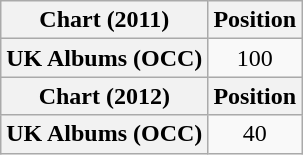<table class="wikitable plainrowheaders" style="text-align:center">
<tr>
<th scope="col">Chart (2011)</th>
<th scope="col">Position</th>
</tr>
<tr>
<th scope="row">UK Albums (OCC)</th>
<td>100</td>
</tr>
<tr>
<th scope="col">Chart (2012)</th>
<th scope="col">Position</th>
</tr>
<tr>
<th scope="row">UK Albums (OCC)</th>
<td>40</td>
</tr>
</table>
